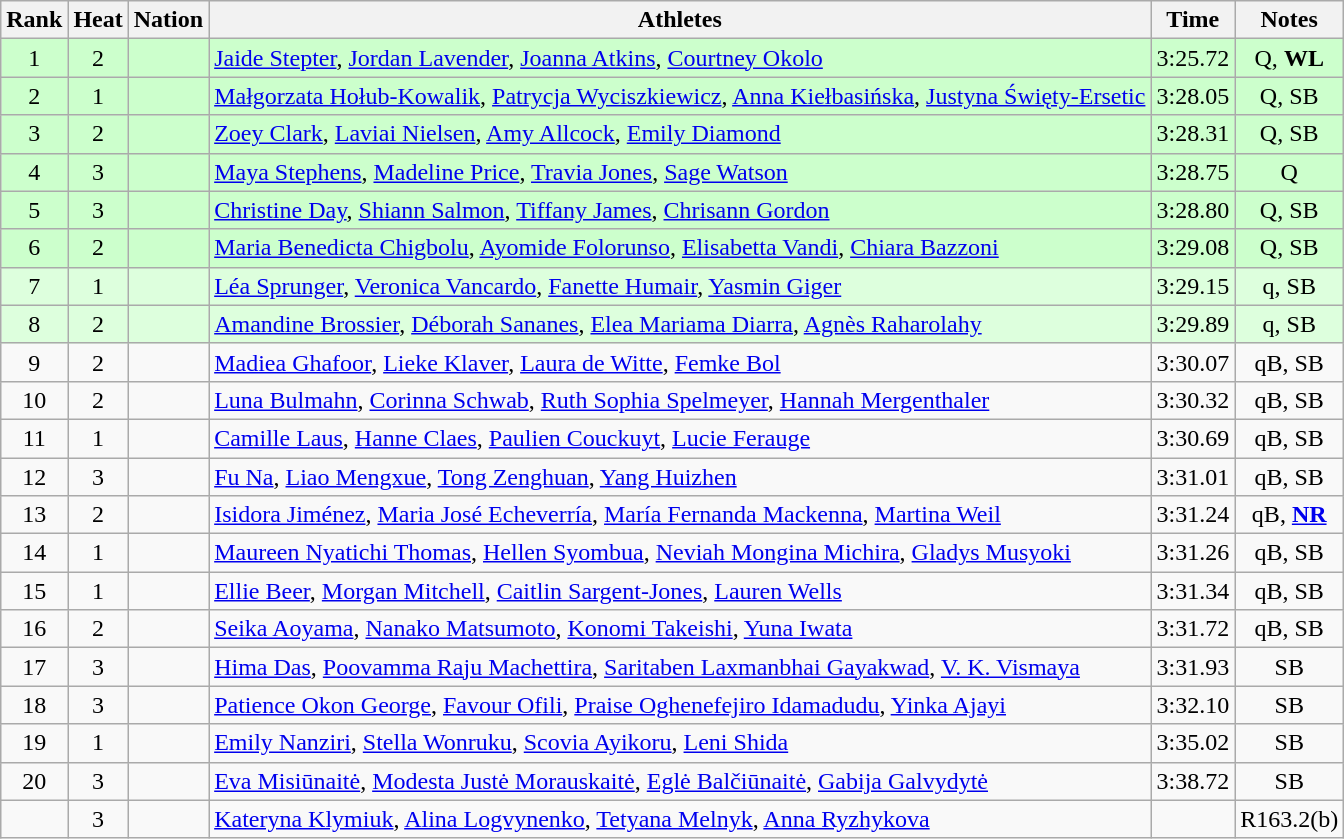<table class="wikitable sortable" style="text-align:center">
<tr>
<th>Rank</th>
<th>Heat</th>
<th>Nation</th>
<th>Athletes</th>
<th>Time</th>
<th>Notes</th>
</tr>
<tr bgcolor=ccffcc>
<td>1</td>
<td>2</td>
<td align=left></td>
<td align=left><a href='#'>Jaide Stepter</a>, <a href='#'>Jordan Lavender</a>, <a href='#'>Joanna Atkins</a>, <a href='#'>Courtney Okolo</a></td>
<td>3:25.72</td>
<td>Q, <strong>WL</strong></td>
</tr>
<tr bgcolor=ccffcc>
<td>2</td>
<td>1</td>
<td align=left></td>
<td align=left><a href='#'>Małgorzata Hołub-Kowalik</a>, <a href='#'>Patrycja Wyciszkiewicz</a>, <a href='#'>Anna Kiełbasińska</a>, <a href='#'>Justyna Święty-Ersetic</a></td>
<td>3:28.05</td>
<td>Q, SB</td>
</tr>
<tr bgcolor=ccffcc>
<td>3</td>
<td>2</td>
<td align=left></td>
<td align=left><a href='#'>Zoey Clark</a>, <a href='#'>Laviai Nielsen</a>, <a href='#'>Amy Allcock</a>, <a href='#'>Emily Diamond</a></td>
<td>3:28.31</td>
<td>Q, SB</td>
</tr>
<tr bgcolor=ccffcc>
<td>4</td>
<td>3</td>
<td align=left></td>
<td align=left><a href='#'>Maya Stephens</a>, <a href='#'>Madeline Price</a>, <a href='#'>Travia Jones</a>, <a href='#'>Sage Watson</a></td>
<td>3:28.75</td>
<td>Q</td>
</tr>
<tr bgcolor=ccffcc>
<td>5</td>
<td>3</td>
<td align=left></td>
<td align=left><a href='#'>Christine Day</a>, <a href='#'>Shiann Salmon</a>, <a href='#'>Tiffany James</a>, <a href='#'>Chrisann Gordon</a></td>
<td>3:28.80</td>
<td>Q, SB</td>
</tr>
<tr bgcolor=ccffcc>
<td>6</td>
<td>2</td>
<td align=left></td>
<td align=left><a href='#'>Maria Benedicta Chigbolu</a>, <a href='#'>Ayomide Folorunso</a>, <a href='#'>Elisabetta Vandi</a>, <a href='#'>Chiara Bazzoni</a></td>
<td>3:29.08</td>
<td>Q, SB</td>
</tr>
<tr bgcolor=ddffdd>
<td>7</td>
<td>1</td>
<td align=left></td>
<td align=left><a href='#'>Léa Sprunger</a>, <a href='#'>Veronica Vancardo</a>, <a href='#'>Fanette Humair</a>, <a href='#'>Yasmin Giger</a></td>
<td>3:29.15</td>
<td>q, SB</td>
</tr>
<tr bgcolor=ddffdd>
<td>8</td>
<td>2</td>
<td align=left></td>
<td align=left><a href='#'>Amandine Brossier</a>, <a href='#'>Déborah Sananes</a>, <a href='#'>Elea Mariama Diarra</a>, <a href='#'>Agnès Raharolahy</a></td>
<td>3:29.89</td>
<td>q, SB</td>
</tr>
<tr>
<td>9</td>
<td>2</td>
<td align=left></td>
<td align=left><a href='#'>Madiea Ghafoor</a>, <a href='#'>Lieke Klaver</a>, <a href='#'>Laura de Witte</a>, <a href='#'>Femke Bol</a></td>
<td>3:30.07</td>
<td>qB, SB</td>
</tr>
<tr>
<td>10</td>
<td>2</td>
<td align=left></td>
<td align=left><a href='#'>Luna Bulmahn</a>, <a href='#'>Corinna Schwab</a>, <a href='#'>Ruth Sophia Spelmeyer</a>, <a href='#'>Hannah Mergenthaler</a></td>
<td>3:30.32</td>
<td>qB, SB</td>
</tr>
<tr>
<td>11</td>
<td>1</td>
<td align=left></td>
<td align=left><a href='#'>Camille Laus</a>, <a href='#'>Hanne Claes</a>, <a href='#'>Paulien Couckuyt</a>, <a href='#'>Lucie Ferauge</a></td>
<td>3:30.69</td>
<td>qB, SB</td>
</tr>
<tr>
<td>12</td>
<td>3</td>
<td align=left></td>
<td align=left><a href='#'>Fu Na</a>, <a href='#'>Liao Mengxue</a>, <a href='#'>Tong Zenghuan</a>, <a href='#'>Yang Huizhen</a></td>
<td>3:31.01</td>
<td>qB, SB</td>
</tr>
<tr>
<td>13</td>
<td>2</td>
<td align=left></td>
<td align=left><a href='#'>Isidora Jiménez</a>, <a href='#'>Maria José Echeverría</a>, <a href='#'>María Fernanda Mackenna</a>, <a href='#'>Martina Weil</a></td>
<td>3:31.24</td>
<td>qB, <strong><a href='#'>NR</a></strong></td>
</tr>
<tr>
<td>14</td>
<td>1</td>
<td align=left></td>
<td align=left><a href='#'>Maureen Nyatichi Thomas</a>, <a href='#'>Hellen Syombua</a>, <a href='#'>Neviah Mongina Michira</a>, <a href='#'>Gladys Musyoki</a></td>
<td>3:31.26</td>
<td>qB, SB</td>
</tr>
<tr>
<td>15</td>
<td>1</td>
<td align=left></td>
<td align=left><a href='#'>Ellie Beer</a>, <a href='#'>Morgan Mitchell</a>, <a href='#'>Caitlin Sargent-Jones</a>, <a href='#'>Lauren Wells</a></td>
<td>3:31.34</td>
<td>qB, SB</td>
</tr>
<tr>
<td>16</td>
<td>2</td>
<td align=left></td>
<td align=left><a href='#'>Seika Aoyama</a>, <a href='#'>Nanako Matsumoto</a>, <a href='#'>Konomi Takeishi</a>, <a href='#'>Yuna Iwata</a></td>
<td>3:31.72</td>
<td>qB, SB</td>
</tr>
<tr>
<td>17</td>
<td>3</td>
<td align=left></td>
<td align=left><a href='#'>Hima Das</a>, <a href='#'>Poovamma Raju Machettira</a>, <a href='#'>Saritaben Laxmanbhai Gayakwad</a>, <a href='#'>V. K. Vismaya</a></td>
<td>3:31.93</td>
<td>SB</td>
</tr>
<tr>
<td>18</td>
<td>3</td>
<td align=left></td>
<td align=left><a href='#'>Patience Okon George</a>, <a href='#'>Favour Ofili</a>, <a href='#'>Praise Oghenefejiro Idamadudu</a>, <a href='#'>Yinka Ajayi</a></td>
<td>3:32.10</td>
<td>SB</td>
</tr>
<tr>
<td>19</td>
<td>1</td>
<td align=left></td>
<td align=left><a href='#'>Emily Nanziri</a>, <a href='#'>Stella Wonruku</a>, <a href='#'>Scovia Ayikoru</a>, <a href='#'>Leni Shida</a></td>
<td>3:35.02</td>
<td>SB</td>
</tr>
<tr>
<td>20</td>
<td>3</td>
<td align=left></td>
<td align=left><a href='#'>Eva Misiūnaitė</a>, <a href='#'>Modesta Justė Morauskaitė</a>, <a href='#'>Eglė Balčiūnaitė</a>, <a href='#'>Gabija Galvydytė</a></td>
<td>3:38.72</td>
<td>SB</td>
</tr>
<tr>
<td></td>
<td>3</td>
<td align=left></td>
<td align=left><a href='#'>Kateryna Klymiuk</a>, <a href='#'>Alina Logvynenko</a>, <a href='#'>Tetyana Melnyk</a>, <a href='#'>Anna Ryzhykova</a></td>
<td></td>
<td>R163.2(b)</td>
</tr>
</table>
